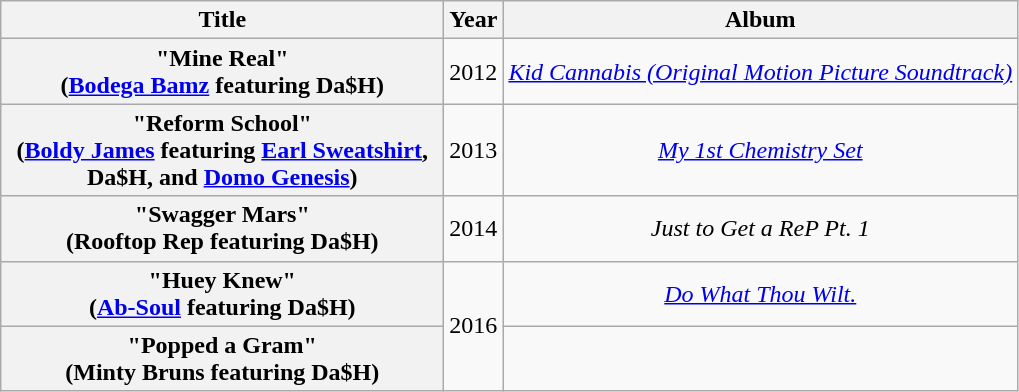<table class="wikitable plainrowheaders" style="text-align:center;">
<tr>
<th scope="col" rowspan="1" style="width:18em;">Title</th>
<th scope="col" rowspan="1">Year</th>
<th scope="col" rowspan="1">Album</th>
</tr>
<tr>
<th scope="row">"Mine Real"<br><span>(<a href='#'>Bodega Bamz</a> featuring Da$H)</span></th>
<td>2012</td>
<td><em><a href='#'>Kid Cannabis (Original Motion Picture Soundtrack)</a></em></td>
</tr>
<tr>
<th scope="row">"Reform School"<br><span>(<a href='#'>Boldy James</a> featuring <a href='#'>Earl Sweatshirt</a>, Da$H, and <a href='#'>Domo Genesis</a>)</span></th>
<td>2013</td>
<td><em><a href='#'>My 1st Chemistry Set</a></em></td>
</tr>
<tr>
<th scope="row">"Swagger Mars"<br><span>(Rooftop Rep featuring Da$H)</span></th>
<td>2014</td>
<td><em>Just to Get a ReP Pt. 1</em></td>
</tr>
<tr>
<th scope="row">"Huey Knew"<br><span>(<a href='#'>Ab-Soul</a> featuring Da$H)</span></th>
<td rowspan="2">2016</td>
<td><em><a href='#'>Do What Thou Wilt.</a></em></td>
</tr>
<tr>
<th scope="row">"Popped a Gram"<br><span>(Minty Bruns featuring Da$H)</span></th>
<td></td>
</tr>
</table>
